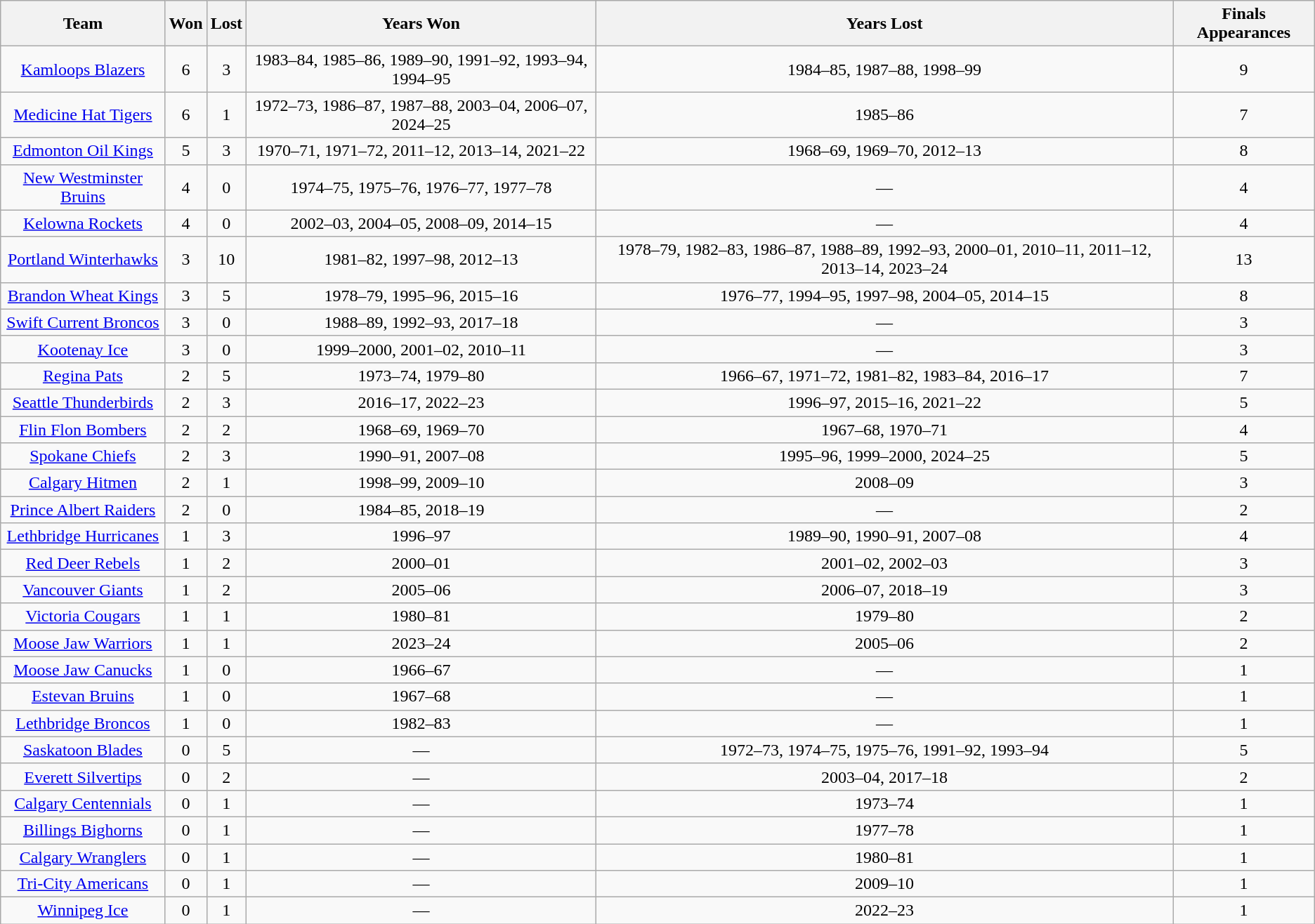<table class="wikitable" style=text-align:center;">
<tr>
<th>Team</th>
<th>Won</th>
<th>Lost</th>
<th>Years Won</th>
<th>Years Lost</th>
<th>Finals Appearances</th>
</tr>
<tr>
<td><a href='#'>Kamloops Blazers</a></td>
<td>6</td>
<td>3</td>
<td>1983–84, 1985–86, 1989–90, 1991–92, 1993–94, 1994–95</td>
<td>1984–85, 1987–88, 1998–99</td>
<td>9</td>
</tr>
<tr>
<td><a href='#'>Medicine Hat Tigers</a></td>
<td>6</td>
<td>1</td>
<td>1972–73, 1986–87, 1987–88, 2003–04, 2006–07, 2024–25</td>
<td>1985–86</td>
<td>7</td>
</tr>
<tr>
<td><a href='#'>Edmonton Oil Kings</a></td>
<td>5</td>
<td>3</td>
<td>1970–71, 1971–72, 2011–12, 2013–14, 2021–22</td>
<td>1968–69, 1969–70, 2012–13</td>
<td>8</td>
</tr>
<tr>
<td><a href='#'>New Westminster Bruins</a></td>
<td>4</td>
<td>0</td>
<td>1974–75, 1975–76, 1976–77, 1977–78</td>
<td>—</td>
<td>4</td>
</tr>
<tr>
<td><a href='#'>Kelowna Rockets</a></td>
<td>4</td>
<td>0</td>
<td>2002–03, 2004–05, 2008–09, 2014–15</td>
<td>—</td>
<td>4</td>
</tr>
<tr>
<td><a href='#'>Portland Winterhawks</a></td>
<td>3</td>
<td>10</td>
<td>1981–82, 1997–98, 2012–13</td>
<td>1978–79, 1982–83, 1986–87, 1988–89, 1992–93, 2000–01, 2010–11, 2011–12, 2013–14, 2023–24</td>
<td>13</td>
</tr>
<tr>
<td><a href='#'>Brandon Wheat Kings</a></td>
<td>3</td>
<td>5</td>
<td>1978–79, 1995–96, 2015–16</td>
<td>1976–77, 1994–95, 1997–98, 2004–05, 2014–15</td>
<td>8</td>
</tr>
<tr>
<td><a href='#'>Swift Current Broncos</a></td>
<td>3</td>
<td>0</td>
<td>1988–89, 1992–93, 2017–18</td>
<td>—</td>
<td>3</td>
</tr>
<tr>
<td><a href='#'>Kootenay Ice</a></td>
<td>3</td>
<td>0</td>
<td>1999–2000, 2001–02, 2010–11</td>
<td>—</td>
<td>3</td>
</tr>
<tr>
<td><a href='#'>Regina Pats</a></td>
<td>2</td>
<td>5</td>
<td>1973–74, 1979–80</td>
<td>1966–67, 1971–72, 1981–82, 1983–84, 2016–17</td>
<td>7</td>
</tr>
<tr>
<td><a href='#'>Seattle Thunderbirds</a></td>
<td>2</td>
<td>3</td>
<td>2016–17, 2022–23</td>
<td>1996–97, 2015–16, 2021–22</td>
<td>5</td>
</tr>
<tr>
<td><a href='#'>Flin Flon Bombers</a></td>
<td>2</td>
<td>2</td>
<td>1968–69, 1969–70</td>
<td>1967–68, 1970–71</td>
<td>4</td>
</tr>
<tr>
<td><a href='#'>Spokane Chiefs</a></td>
<td>2</td>
<td>3</td>
<td>1990–91, 2007–08</td>
<td>1995–96, 1999–2000, 2024–25</td>
<td>5</td>
</tr>
<tr>
<td><a href='#'>Calgary Hitmen</a></td>
<td>2</td>
<td>1</td>
<td>1998–99, 2009–10</td>
<td>2008–09</td>
<td>3</td>
</tr>
<tr>
<td><a href='#'>Prince Albert Raiders</a></td>
<td>2</td>
<td>0</td>
<td>1984–85, 2018–19</td>
<td>—</td>
<td>2</td>
</tr>
<tr>
<td><a href='#'>Lethbridge Hurricanes</a></td>
<td>1</td>
<td>3</td>
<td>1996–97</td>
<td>1989–90, 1990–91, 2007–08</td>
<td>4</td>
</tr>
<tr>
<td><a href='#'>Red Deer Rebels</a></td>
<td>1</td>
<td>2</td>
<td>2000–01</td>
<td>2001–02, 2002–03</td>
<td>3</td>
</tr>
<tr>
<td><a href='#'>Vancouver Giants</a></td>
<td>1</td>
<td>2</td>
<td>2005–06</td>
<td>2006–07, 2018–19</td>
<td>3</td>
</tr>
<tr>
<td><a href='#'>Victoria Cougars</a></td>
<td>1</td>
<td>1</td>
<td>1980–81</td>
<td>1979–80</td>
<td>2</td>
</tr>
<tr>
<td><a href='#'>Moose Jaw Warriors</a></td>
<td>1</td>
<td>1</td>
<td>2023–24</td>
<td>2005–06</td>
<td>2</td>
</tr>
<tr>
<td><a href='#'>Moose Jaw Canucks</a></td>
<td>1</td>
<td>0</td>
<td>1966–67</td>
<td>—</td>
<td>1</td>
</tr>
<tr>
<td><a href='#'>Estevan Bruins</a></td>
<td>1</td>
<td>0</td>
<td>1967–68</td>
<td>—</td>
<td>1</td>
</tr>
<tr>
<td><a href='#'>Lethbridge Broncos</a></td>
<td>1</td>
<td>0</td>
<td>1982–83</td>
<td>—</td>
<td>1</td>
</tr>
<tr>
<td><a href='#'>Saskatoon Blades</a></td>
<td>0</td>
<td>5</td>
<td>—</td>
<td>1972–73, 1974–75, 1975–76, 1991–92, 1993–94</td>
<td>5</td>
</tr>
<tr>
<td><a href='#'>Everett Silvertips</a></td>
<td>0</td>
<td>2</td>
<td>—</td>
<td>2003–04, 2017–18</td>
<td>2</td>
</tr>
<tr>
<td><a href='#'>Calgary Centennials</a></td>
<td>0</td>
<td>1</td>
<td>—</td>
<td>1973–74</td>
<td>1</td>
</tr>
<tr>
<td><a href='#'>Billings Bighorns</a></td>
<td>0</td>
<td>1</td>
<td>—</td>
<td>1977–78</td>
<td>1</td>
</tr>
<tr>
<td><a href='#'>Calgary Wranglers</a></td>
<td>0</td>
<td>1</td>
<td>—</td>
<td>1980–81</td>
<td>1</td>
</tr>
<tr>
<td><a href='#'>Tri-City Americans</a></td>
<td>0</td>
<td>1</td>
<td>—</td>
<td>2009–10</td>
<td>1</td>
</tr>
<tr>
<td><a href='#'>Winnipeg Ice</a></td>
<td>0</td>
<td>1</td>
<td>—</td>
<td>2022–23</td>
<td>1</td>
</tr>
</table>
